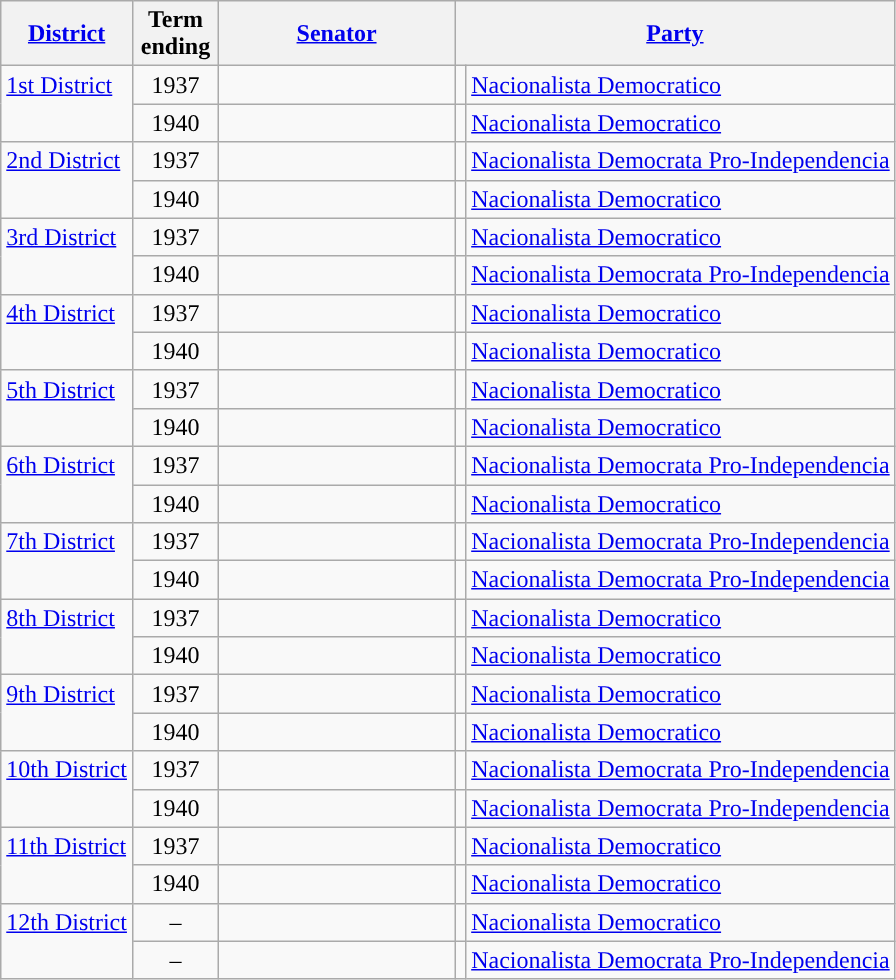<table class="wikitable sortable">
<tr>
<th><a href='#'>District</a></th>
<th width="50px">Term ending</th>
<th width="150px"><a href='#'>Senator</a></th>
<th colspan="2"><a href='#'>Party</a></th>
</tr>
<tr>
<td rowspan="2" valign="top"><a href='#'>1st District</a></td>
<td align="center">1937</td>
<td></td>
<td></td>
<td><a href='#'>Nacionalista Democratico</a></td>
</tr>
<tr>
<td align="center">1940</td>
<td></td>
<td></td>
<td><a href='#'>Nacionalista Democratico</a></td>
</tr>
<tr>
<td rowspan="2" valign="top"><a href='#'>2nd District</a></td>
<td align="center">1937</td>
<td></td>
<td></td>
<td><a href='#'>Nacionalista Democrata Pro-Independencia</a></td>
</tr>
<tr>
<td align="center">1940</td>
<td></td>
<td></td>
<td><a href='#'>Nacionalista Democratico</a></td>
</tr>
<tr>
<td rowspan="2" valign="top"><a href='#'>3rd District</a></td>
<td align="center">1937</td>
<td></td>
<td></td>
<td><a href='#'>Nacionalista Democratico</a></td>
</tr>
<tr>
<td align="center">1940</td>
<td></td>
<td></td>
<td><a href='#'>Nacionalista Democrata Pro-Independencia</a></td>
</tr>
<tr>
<td rowspan="2" valign="top"><a href='#'>4th District</a></td>
<td align="center">1937</td>
<td></td>
<td></td>
<td><a href='#'>Nacionalista Democratico</a></td>
</tr>
<tr>
<td align="center">1940</td>
<td></td>
<td></td>
<td><a href='#'>Nacionalista Democratico</a></td>
</tr>
<tr>
<td rowspan="2" valign="top"><a href='#'>5th District</a></td>
<td align="center">1937</td>
<td></td>
<td></td>
<td><a href='#'>Nacionalista Democratico</a></td>
</tr>
<tr>
<td align="center">1940</td>
<td></td>
<td></td>
<td><a href='#'>Nacionalista Democratico</a></td>
</tr>
<tr>
<td rowspan="2" valign="top"><a href='#'>6th District</a></td>
<td align="center">1937</td>
<td></td>
<td></td>
<td><a href='#'>Nacionalista Democrata Pro-Independencia</a></td>
</tr>
<tr>
<td align="center">1940</td>
<td></td>
<td></td>
<td><a href='#'>Nacionalista Democratico</a></td>
</tr>
<tr>
<td rowspan="2" valign="top"><a href='#'>7th District</a></td>
<td align="center">1937</td>
<td></td>
<td></td>
<td><a href='#'>Nacionalista Democrata Pro-Independencia</a></td>
</tr>
<tr>
<td align="center">1940</td>
<td></td>
<td></td>
<td><a href='#'>Nacionalista Democrata Pro-Independencia</a></td>
</tr>
<tr>
<td rowspan="2" valign="top"><a href='#'>8th District</a></td>
<td align="center">1937</td>
<td></td>
<td></td>
<td><a href='#'>Nacionalista Democratico</a></td>
</tr>
<tr>
<td align="center">1940</td>
<td></td>
<td></td>
<td><a href='#'>Nacionalista Democratico</a></td>
</tr>
<tr>
<td rowspan="2" valign="top"><a href='#'>9th District</a></td>
<td align="center">1937</td>
<td></td>
<td></td>
<td><a href='#'>Nacionalista Democratico</a></td>
</tr>
<tr>
<td align="center">1940</td>
<td></td>
<td></td>
<td><a href='#'>Nacionalista Democratico</a></td>
</tr>
<tr>
<td rowspan="2" valign="top"><a href='#'>10th District</a></td>
<td align="center">1937</td>
<td></td>
<td></td>
<td><a href='#'>Nacionalista Democrata Pro-Independencia</a></td>
</tr>
<tr>
<td align="center">1940</td>
<td></td>
<td></td>
<td><a href='#'>Nacionalista Democrata Pro-Independencia</a></td>
</tr>
<tr>
<td rowspan="2" valign="top"><a href='#'>11th District</a></td>
<td align="center">1937</td>
<td></td>
<td></td>
<td><a href='#'>Nacionalista Democratico</a></td>
</tr>
<tr>
<td align="center">1940</td>
<td></td>
<td></td>
<td><a href='#'>Nacionalista Democratico</a></td>
</tr>
<tr>
<td rowspan="2" valign="top"><a href='#'>12th District</a></td>
<td align="center">–</td>
<td></td>
<td></td>
<td><a href='#'>Nacionalista Democratico</a></td>
</tr>
<tr>
<td align="center">–</td>
<td></td>
<td></td>
<td><a href='#'>Nacionalista Democrata Pro-Independencia</a></td>
</tr>
</table>
